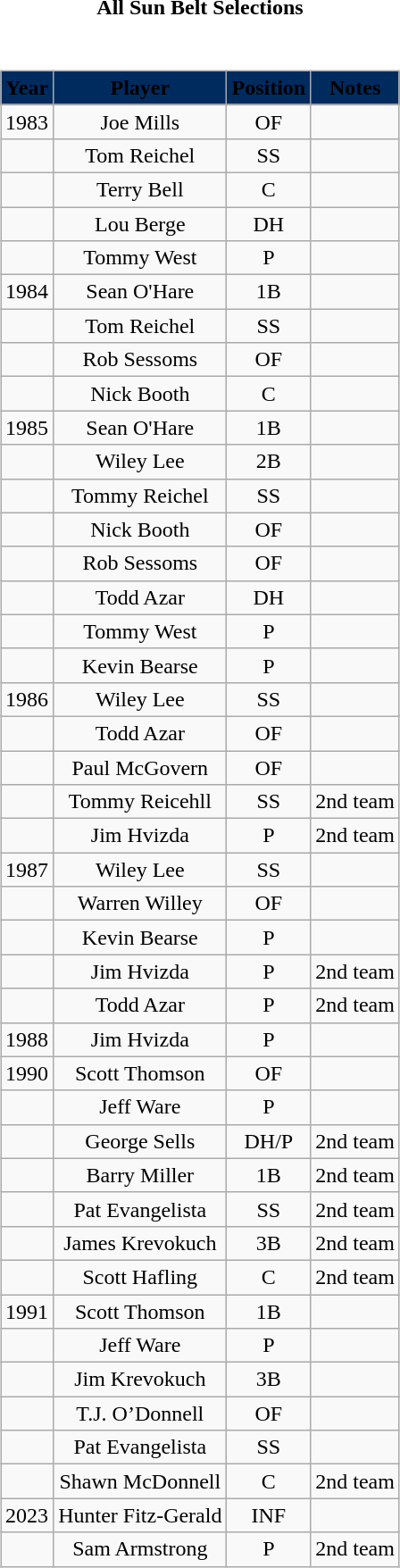<table border="0" style="margin: 1em auto 1em auto" class="collapsible expanded">
<tr>
<th>All Sun Belt Selections</th>
</tr>
<tr>
<td valign="top"><br><table cellpadding="1" style="margin: 1em auto 1em auto" class="wikitable">
<tr>
<th style="background:#002B5F;" align="center"><span>Year</span></th>
<th style="background:#002B5F;" align="center"><span>Player</span></th>
<th style="background:#002B5F;" align="center"><span>Position</span></th>
<th style="background:#002B5F;" align="center"><span>Notes</span></th>
</tr>
<tr style="text-align:center;">
<td>1983</td>
<td>Joe Mills</td>
<td>OF</td>
<td></td>
</tr>
<tr style="text-align:center;">
<td></td>
<td>Tom Reichel</td>
<td>SS</td>
<td></td>
</tr>
<tr style="text-align:center;">
<td></td>
<td>Terry Bell</td>
<td>C</td>
<td></td>
</tr>
<tr style="text-align:center;">
<td></td>
<td>Lou Berge</td>
<td>DH</td>
<td></td>
</tr>
<tr style="text-align:center;">
<td></td>
<td>Tommy West</td>
<td>P</td>
<td></td>
</tr>
<tr style="text-align:center;">
<td>1984</td>
<td>Sean O'Hare</td>
<td>1B</td>
<td></td>
</tr>
<tr style="text-align:center;">
<td></td>
<td>Tom Reichel</td>
<td>SS</td>
<td></td>
</tr>
<tr style="text-align:center;">
<td></td>
<td>Rob Sessoms</td>
<td>OF</td>
<td></td>
</tr>
<tr style="text-align:center;">
<td></td>
<td>Nick Booth</td>
<td>C</td>
<td></td>
</tr>
<tr style="text-align:center;">
<td>1985</td>
<td>Sean O'Hare</td>
<td>1B</td>
<td></td>
</tr>
<tr style="text-align:center;">
<td></td>
<td>Wiley Lee</td>
<td>2B</td>
<td></td>
</tr>
<tr style="text-align:center;">
<td></td>
<td>Tommy Reichel</td>
<td>SS</td>
<td></td>
</tr>
<tr style="text-align:center;">
<td></td>
<td>Nick Booth</td>
<td>OF</td>
<td></td>
</tr>
<tr style="text-align:center;">
<td></td>
<td>Rob Sessoms</td>
<td>OF</td>
<td></td>
</tr>
<tr style="text-align:center;">
<td></td>
<td>Todd Azar</td>
<td>DH</td>
<td></td>
</tr>
<tr style="text-align:center;">
<td></td>
<td>Tommy West</td>
<td>P</td>
<td></td>
</tr>
<tr style="text-align:center;">
<td></td>
<td>Kevin Bearse</td>
<td>P</td>
<td></td>
</tr>
<tr style="text-align:center;">
<td>1986</td>
<td>Wiley Lee</td>
<td>SS</td>
<td></td>
</tr>
<tr style="text-align:center;">
<td></td>
<td>Todd Azar</td>
<td>OF</td>
<td></td>
</tr>
<tr style="text-align:center;">
<td></td>
<td>Paul McGovern</td>
<td>OF</td>
<td></td>
</tr>
<tr style="text-align:center;">
<td></td>
<td>Tommy Reicehll</td>
<td>SS</td>
<td>2nd team</td>
</tr>
<tr style="text-align:center;">
<td></td>
<td>Jim Hvizda</td>
<td>P</td>
<td>2nd team</td>
</tr>
<tr style="text-align:center;">
<td>1987</td>
<td>Wiley Lee</td>
<td>SS</td>
<td></td>
</tr>
<tr style="text-align:center;">
<td></td>
<td>Warren Willey</td>
<td>OF</td>
<td></td>
</tr>
<tr style="text-align:center;">
<td></td>
<td>Kevin Bearse</td>
<td>P</td>
<td></td>
</tr>
<tr style="text-align:center;">
<td></td>
<td>Jim Hvizda</td>
<td>P</td>
<td>2nd team</td>
</tr>
<tr style="text-align:center;">
<td></td>
<td>Todd Azar</td>
<td>P</td>
<td>2nd team</td>
</tr>
<tr style="text-align:center;">
<td>1988</td>
<td>Jim Hvizda</td>
<td>P</td>
<td></td>
</tr>
<tr style="text-align:center;">
<td>1990</td>
<td>Scott Thomson</td>
<td>OF</td>
<td></td>
</tr>
<tr style="text-align:center;">
<td></td>
<td>Jeff Ware</td>
<td>P</td>
<td></td>
</tr>
<tr style="text-align:center;">
<td></td>
<td>George Sells</td>
<td>DH/P</td>
<td>2nd team</td>
</tr>
<tr style="text-align:center;">
<td></td>
<td>Barry Miller</td>
<td>1B</td>
<td>2nd team</td>
</tr>
<tr style="text-align:center;">
<td></td>
<td>Pat Evangelista</td>
<td>SS</td>
<td>2nd team</td>
</tr>
<tr style="text-align:center;">
<td></td>
<td>James Krevokuch</td>
<td>3B</td>
<td>2nd team</td>
</tr>
<tr style="text-align:center;">
<td></td>
<td>Scott Hafling</td>
<td>C</td>
<td>2nd team</td>
</tr>
<tr style="text-align:center;">
<td>1991</td>
<td>Scott Thomson</td>
<td>1B</td>
<td></td>
</tr>
<tr style="text-align:center;">
<td></td>
<td>Jeff Ware</td>
<td>P</td>
<td></td>
</tr>
<tr style="text-align:center;">
<td></td>
<td>Jim Krevokuch</td>
<td>3B</td>
<td></td>
</tr>
<tr style="text-align:center;">
<td></td>
<td>T.J. O’Donnell</td>
<td>OF</td>
<td></td>
</tr>
<tr style="text-align:center;">
<td></td>
<td>Pat Evangelista</td>
<td>SS</td>
<td></td>
</tr>
<tr style="text-align:center;">
<td></td>
<td>Shawn McDonnell</td>
<td>C</td>
<td>2nd team</td>
</tr>
<tr style="text-align:center;">
<td>2023</td>
<td>Hunter Fitz-Gerald</td>
<td>INF</td>
<td></td>
</tr>
<tr style="text-align:center;">
<td></td>
<td>Sam Armstrong</td>
<td>P</td>
<td>2nd team</td>
</tr>
</table>
</td>
</tr>
</table>
